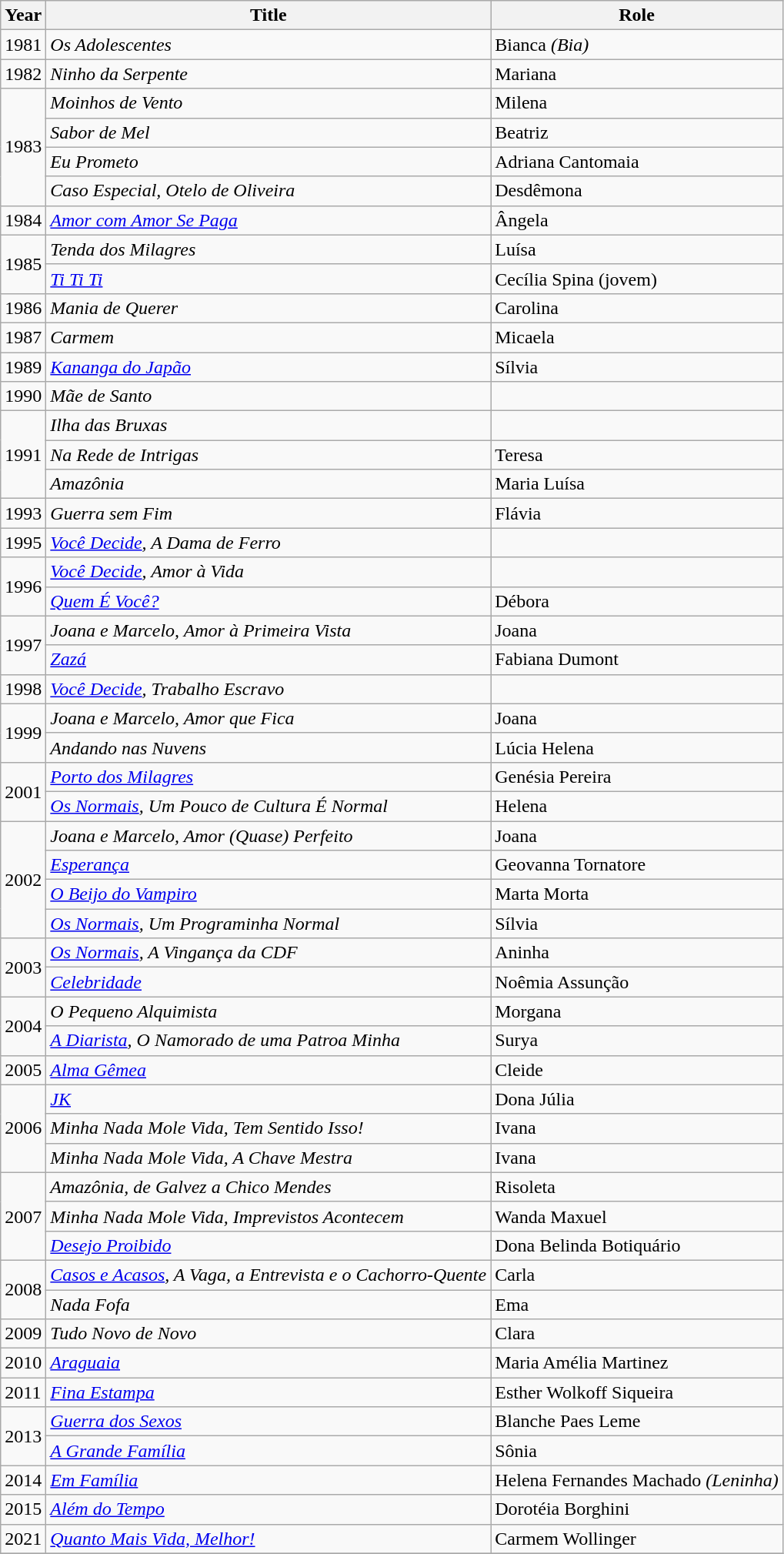<table class="wikitable sortable">
<tr>
<th>Year</th>
<th>Title</th>
<th>Role</th>
</tr>
<tr>
<td>1981</td>
<td><em>Os Adolescentes</em></td>
<td>Bianca <em>(Bia)</em></td>
</tr>
<tr>
<td>1982</td>
<td><em>Ninho da Serpente</em></td>
<td>Mariana</td>
</tr>
<tr>
<td rowspan=4>1983</td>
<td><em>Moinhos de Vento</em></td>
<td>Milena</td>
</tr>
<tr>
<td><em>Sabor de Mel</em></td>
<td>Beatriz</td>
</tr>
<tr>
<td><em>Eu Prometo</em></td>
<td>Adriana Cantomaia</td>
</tr>
<tr>
<td><em>Caso Especial, Otelo de Oliveira</em></td>
<td>Desdêmona</td>
</tr>
<tr>
<td>1984</td>
<td><em><a href='#'>Amor com Amor Se Paga</a></em></td>
<td>Ângela</td>
</tr>
<tr>
<td rowspan=2>1985</td>
<td><em>Tenda dos Milagres</em></td>
<td>Luísa</td>
</tr>
<tr>
<td><em><a href='#'>Ti Ti Ti</a></em></td>
<td>Cecília Spina (jovem)</td>
</tr>
<tr>
<td>1986</td>
<td><em>Mania de Querer</em></td>
<td>Carolina</td>
</tr>
<tr>
<td>1987</td>
<td><em>Carmem</em></td>
<td>Micaela</td>
</tr>
<tr>
<td>1989</td>
<td><em><a href='#'>Kananga do Japão</a></em></td>
<td>Sílvia</td>
</tr>
<tr>
<td>1990</td>
<td><em>Mãe de Santo</em></td>
<td></td>
</tr>
<tr>
<td rowspan=3>1991</td>
<td><em>Ilha das Bruxas</em></td>
<td></td>
</tr>
<tr>
<td><em>Na Rede de Intrigas</em></td>
<td>Teresa</td>
</tr>
<tr>
<td><em>Amazônia</em></td>
<td>Maria Luísa</td>
</tr>
<tr>
<td>1993</td>
<td><em>Guerra sem Fim</em></td>
<td>Flávia</td>
</tr>
<tr>
<td>1995</td>
<td><em><a href='#'>Você Decide</a>, A Dama de Ferro</em></td>
<td></td>
</tr>
<tr>
<td rowspan=2>1996</td>
<td><em><a href='#'>Você Decide</a>, Amor à Vida</em></td>
<td></td>
</tr>
<tr>
<td><em><a href='#'>Quem É Você?</a></em></td>
<td>Débora</td>
</tr>
<tr>
<td rowspan=2>1997</td>
<td><em>Joana e Marcelo, Amor à Primeira Vista</em></td>
<td>Joana</td>
</tr>
<tr>
<td><em><a href='#'>Zazá</a></em></td>
<td>Fabiana Dumont</td>
</tr>
<tr>
<td>1998</td>
<td><em><a href='#'>Você Decide</a>, Trabalho Escravo</em></td>
<td></td>
</tr>
<tr>
<td rowspan=2>1999</td>
<td><em>Joana e Marcelo, Amor que Fica</em></td>
<td>Joana</td>
</tr>
<tr>
<td><em>Andando nas Nuvens</em></td>
<td>Lúcia Helena</td>
</tr>
<tr>
<td rowspan=2>2001</td>
<td><em><a href='#'>Porto dos Milagres</a></em></td>
<td>Genésia Pereira</td>
</tr>
<tr>
<td><em><a href='#'>Os Normais</a>, Um Pouco de Cultura É Normal</em></td>
<td>Helena</td>
</tr>
<tr>
<td rowspan=4>2002</td>
<td><em>Joana e Marcelo, Amor (Quase) Perfeito</em></td>
<td>Joana</td>
</tr>
<tr>
<td><em><a href='#'>Esperança</a></em></td>
<td>Geovanna Tornatore</td>
</tr>
<tr>
<td><em><a href='#'>O Beijo do Vampiro</a></em></td>
<td>Marta Morta</td>
</tr>
<tr>
<td><em><a href='#'>Os Normais</a>, Um Programinha Normal</em></td>
<td>Sílvia</td>
</tr>
<tr>
<td rowspan=2>2003</td>
<td><em><a href='#'>Os Normais</a>, A Vingança da CDF</em></td>
<td>Aninha</td>
</tr>
<tr>
<td><em><a href='#'>Celebridade</a></em></td>
<td>Noêmia Assunção</td>
</tr>
<tr>
<td rowspan=2>2004</td>
<td><em>O Pequeno Alquimista</em></td>
<td>Morgana</td>
</tr>
<tr>
<td><em><a href='#'>A Diarista</a>, O Namorado de uma Patroa Minha</em></td>
<td>Surya</td>
</tr>
<tr>
<td>2005</td>
<td><em><a href='#'>Alma Gêmea</a></em></td>
<td>Cleide</td>
</tr>
<tr>
<td rowspan=3>2006</td>
<td><em><a href='#'>JK</a></em></td>
<td>Dona Júlia</td>
</tr>
<tr>
<td><em>Minha Nada Mole Vida, Tem Sentido Isso!</em></td>
<td>Ivana</td>
</tr>
<tr>
<td><em>Minha Nada Mole Vida, A Chave Mestra</em></td>
<td>Ivana</td>
</tr>
<tr>
<td rowspan=3>2007</td>
<td><em>Amazônia, de Galvez a Chico Mendes</em></td>
<td>Risoleta</td>
</tr>
<tr>
<td><em>Minha Nada Mole Vida, Imprevistos Acontecem</em></td>
<td>Wanda Maxuel</td>
</tr>
<tr>
<td><em><a href='#'>Desejo Proibido</a></em></td>
<td>Dona Belinda Botiquário</td>
</tr>
<tr>
<td rowspan=2>2008</td>
<td><em><a href='#'>Casos e Acasos</a>, A Vaga, a Entrevista e o Cachorro-Quente</em></td>
<td>Carla</td>
</tr>
<tr>
<td><em>Nada Fofa</em></td>
<td>Ema</td>
</tr>
<tr>
<td>2009</td>
<td><em>Tudo Novo de Novo</em></td>
<td>Clara</td>
</tr>
<tr>
<td>2010</td>
<td><em><a href='#'>Araguaia</a></em></td>
<td>Maria Amélia Martinez</td>
</tr>
<tr>
<td>2011</td>
<td><em><a href='#'>Fina Estampa</a></em></td>
<td>Esther Wolkoff Siqueira</td>
</tr>
<tr>
<td rowspan=2>2013</td>
<td><em><a href='#'>Guerra dos Sexos</a></em></td>
<td>Blanche Paes Leme</td>
</tr>
<tr>
<td><em><a href='#'>A Grande Família</a></em></td>
<td>Sônia</td>
</tr>
<tr>
<td>2014</td>
<td><em><a href='#'>Em Família</a></em></td>
<td>Helena Fernandes Machado <em>(Leninha)</em></td>
</tr>
<tr>
<td>2015</td>
<td><em><a href='#'>Além do Tempo</a></em></td>
<td>Dorotéia Borghini </td>
</tr>
<tr>
<td>2021</td>
<td><a href='#'><em>Quanto Mais Vida, Melhor!</em></a></td>
<td>Carmem Wollinger</td>
</tr>
<tr>
</tr>
</table>
